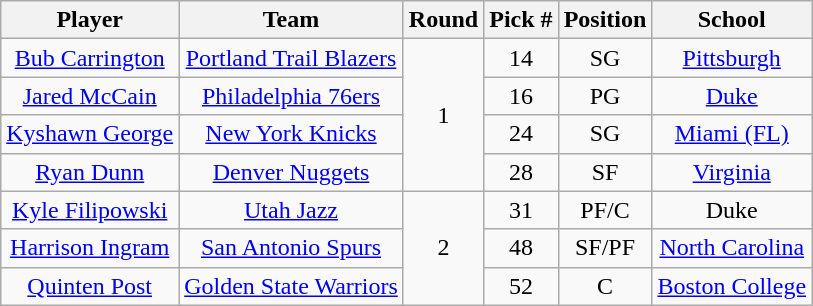<table class="wikitable" style="text-align:center;">
<tr>
<th>Player</th>
<th>Team</th>
<th>Round</th>
<th>Pick #</th>
<th>Position</th>
<th>School</th>
</tr>
<tr>
<td><a href='#'>Bub Carrington</a></td>
<td><a href='#'>Portland Trail Blazers</a></td>
<td rowspan=4>1</td>
<td>14</td>
<td>SG</td>
<td><a href='#'>Pittsburgh</a></td>
</tr>
<tr>
<td><a href='#'>Jared McCain</a></td>
<td><a href='#'>Philadelphia 76ers</a></td>
<td>16</td>
<td>PG</td>
<td><a href='#'>Duke</a></td>
</tr>
<tr>
<td><a href='#'>Kyshawn George</a></td>
<td><a href='#'>New York Knicks</a></td>
<td>24</td>
<td>SG</td>
<td><a href='#'>Miami (FL)</a></td>
</tr>
<tr>
<td><a href='#'>Ryan Dunn</a></td>
<td><a href='#'>Denver Nuggets</a></td>
<td>28</td>
<td>SF</td>
<td><a href='#'>Virginia</a></td>
</tr>
<tr>
<td><a href='#'>Kyle Filipowski</a></td>
<td><a href='#'>Utah Jazz</a></td>
<td rowspan=3>2</td>
<td>31</td>
<td>PF/C</td>
<td>Duke</td>
</tr>
<tr>
<td><a href='#'>Harrison Ingram</a></td>
<td><a href='#'>San Antonio Spurs</a></td>
<td>48</td>
<td>SF/PF</td>
<td><a href='#'>North Carolina</a></td>
</tr>
<tr>
<td><a href='#'>Quinten Post</a></td>
<td><a href='#'>Golden State Warriors</a></td>
<td>52</td>
<td>C</td>
<td><a href='#'>Boston College</a></td>
</tr>
</table>
